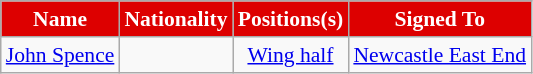<table class="wikitable" style="text-align:center; font-size:90%;">
<tr>
<th style="background:#DD0000; color:white; text-align:center;">Name</th>
<th style="background:#DD0000; color:white; text-align:center;">Nationality</th>
<th style="background:#DD0000; color:white; text-align:center;">Positions(s)</th>
<th style="background:#DD0000; color:white; text-align:center;">Signed To</th>
</tr>
<tr>
<td><a href='#'>John Spence</a></td>
<td></td>
<td><a href='#'>Wing half</a></td>
<td><a href='#'>Newcastle East End</a></td>
</tr>
</table>
